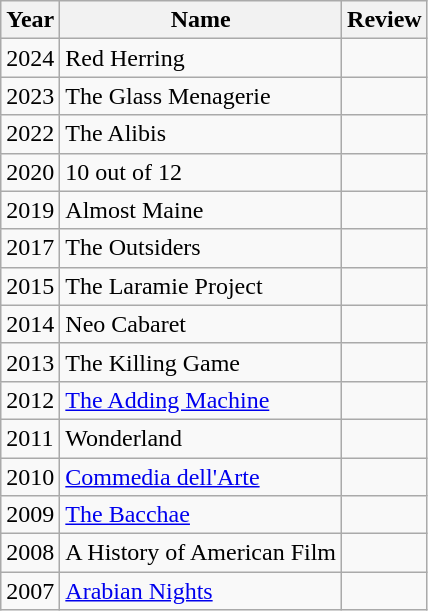<table class="wikitable">
<tr>
<th>Year</th>
<th>Name</th>
<th>Review</th>
</tr>
<tr>
<td>2024</td>
<td>Red Herring</td>
<td></td>
</tr>
<tr>
<td>2023</td>
<td>The Glass Menagerie</td>
<td></td>
</tr>
<tr>
<td>2022</td>
<td>The Alibis</td>
<td></td>
</tr>
<tr>
<td>2020</td>
<td>10 out of 12</td>
<td></td>
</tr>
<tr>
<td>2019</td>
<td>Almost Maine</td>
<td></td>
</tr>
<tr>
<td>2017</td>
<td>The Outsiders</td>
<td></td>
</tr>
<tr>
<td>2015</td>
<td>The Laramie Project</td>
<td></td>
</tr>
<tr>
<td>2014</td>
<td>Neo Cabaret</td>
<td></td>
</tr>
<tr>
<td>2013</td>
<td>The Killing Game</td>
<td></td>
</tr>
<tr>
<td>2012</td>
<td><a href='#'>The Adding Machine</a></td>
<td></td>
</tr>
<tr>
<td>2011</td>
<td>Wonderland</td>
<td></td>
</tr>
<tr>
<td>2010</td>
<td><a href='#'>Commedia dell'Arte</a></td>
<td></td>
</tr>
<tr>
<td>2009</td>
<td><a href='#'>The Bacchae</a></td>
<td></td>
</tr>
<tr>
<td>2008</td>
<td>A History of American Film</td>
<td></td>
</tr>
<tr>
<td>2007</td>
<td><a href='#'>Arabian Nights</a></td>
<td></td>
</tr>
</table>
